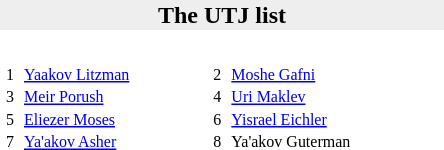<table style="float: right; margin: 0 0 0.5em 1em; clear:left; width:300px;" class="toccolours">
<tr>
<td colspan="2" style="background: #EEE; text-align: center;"><strong>The UTJ list</strong></td>
</tr>
<tr>
<td colspan="2"><br><div><table style="width:100%; font-size: 8pt">
<tr>
<td style="width:8px">1</td>
<td style=><a href='#'>Yaakov Litzman</a></td>
<td style="width:8px">2</td>
<td style=><a href='#'>Moshe Gafni</a></td>
</tr>
<tr>
<td>3</td>
<td><a href='#'>Meir Porush</a></td>
<td>4</td>
<td><a href='#'>Uri Maklev</a></td>
</tr>
<tr>
<td>5</td>
<td><a href='#'>Eliezer Moses</a></td>
<td>6</td>
<td><a href='#'>Yisrael Eichler</a></td>
</tr>
<tr>
<td>7</td>
<td><a href='#'>Ya'akov Asher</a></td>
<td>8</td>
<td>Ya'akov Guterman</td>
</tr>
</table>
</div></td>
</tr>
</table>
